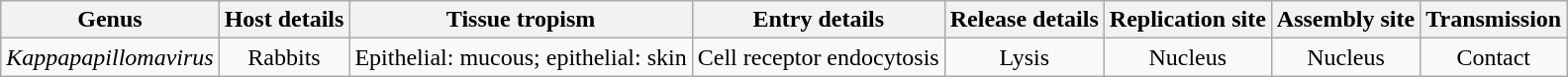<table class="wikitable sortable" style="text-align:center">
<tr>
<th>Genus</th>
<th>Host details</th>
<th>Tissue tropism</th>
<th>Entry details</th>
<th>Release details</th>
<th>Replication site</th>
<th>Assembly site</th>
<th>Transmission</th>
</tr>
<tr>
<td><em>Kappapapillomavirus</em></td>
<td>Rabbits</td>
<td>Epithelial: mucous; epithelial: skin</td>
<td>Cell receptor endocytosis</td>
<td>Lysis</td>
<td>Nucleus</td>
<td>Nucleus</td>
<td>Contact</td>
</tr>
</table>
